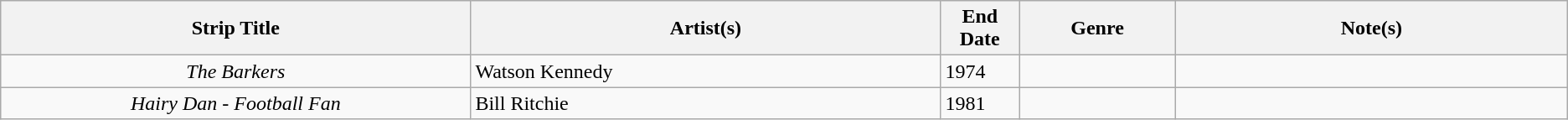<table class="wikitable sortable">
<tr>
<th width=30%>Strip Title</th>
<th width=30%>Artist(s)</th>
<th width=5%>End Date</th>
<th width=10%>Genre</th>
<th width=25%>Note(s)</th>
</tr>
<tr>
<td align=center><em>The Barkers</em></td>
<td>Watson Kennedy</td>
<td>1974</td>
<td></td>
<td></td>
</tr>
<tr>
<td align=center><em>Hairy Dan - Football Fan</em></td>
<td>Bill Ritchie</td>
<td>1981</td>
<td></td>
<td></td>
</tr>
</table>
